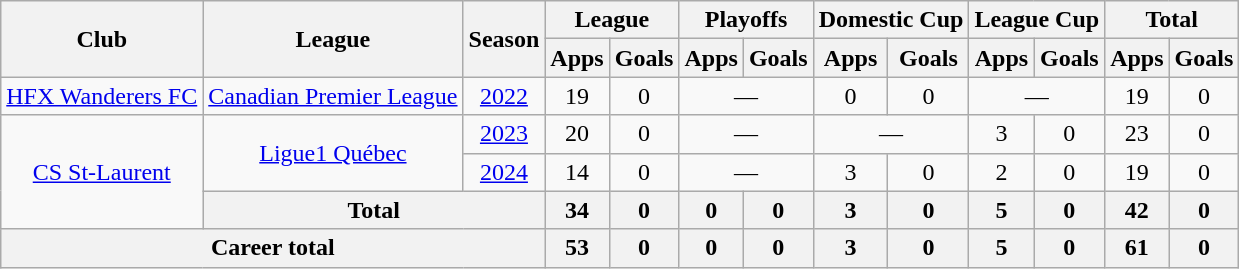<table class="wikitable" style="text-align: center;">
<tr>
<th rowspan="2">Club</th>
<th rowspan="2">League</th>
<th rowspan="2">Season</th>
<th colspan="2">League</th>
<th colspan="2">Playoffs</th>
<th colspan="2">Domestic Cup</th>
<th colspan="2">League Cup</th>
<th colspan="2">Total</th>
</tr>
<tr>
<th>Apps</th>
<th>Goals</th>
<th>Apps</th>
<th>Goals</th>
<th>Apps</th>
<th>Goals</th>
<th>Apps</th>
<th>Goals</th>
<th>Apps</th>
<th>Goals</th>
</tr>
<tr>
<td><a href='#'>HFX Wanderers FC</a></td>
<td><a href='#'>Canadian Premier League</a></td>
<td><a href='#'>2022</a></td>
<td>19</td>
<td>0</td>
<td colspan="2">—</td>
<td>0</td>
<td>0</td>
<td colspan="2">—</td>
<td>19</td>
<td>0</td>
</tr>
<tr>
<td rowspan=3><a href='#'>CS St-Laurent</a></td>
<td rowspan=2><a href='#'>Ligue1 Québec</a></td>
<td><a href='#'>2023</a></td>
<td>20</td>
<td>0</td>
<td colspan="2">—</td>
<td colspan="2">—</td>
<td>3</td>
<td>0</td>
<td>23</td>
<td>0</td>
</tr>
<tr>
<td><a href='#'>2024</a></td>
<td>14</td>
<td>0</td>
<td colspan="2">—</td>
<td>3</td>
<td>0</td>
<td>2</td>
<td>0</td>
<td>19</td>
<td>0</td>
</tr>
<tr>
<th colspan="2">Total</th>
<th>34</th>
<th>0</th>
<th>0</th>
<th>0</th>
<th>3</th>
<th>0</th>
<th>5</th>
<th>0</th>
<th>42</th>
<th>0</th>
</tr>
<tr>
<th colspan="3">Career total</th>
<th>53</th>
<th>0</th>
<th>0</th>
<th>0</th>
<th>3</th>
<th>0</th>
<th>5</th>
<th>0</th>
<th>61</th>
<th>0</th>
</tr>
</table>
